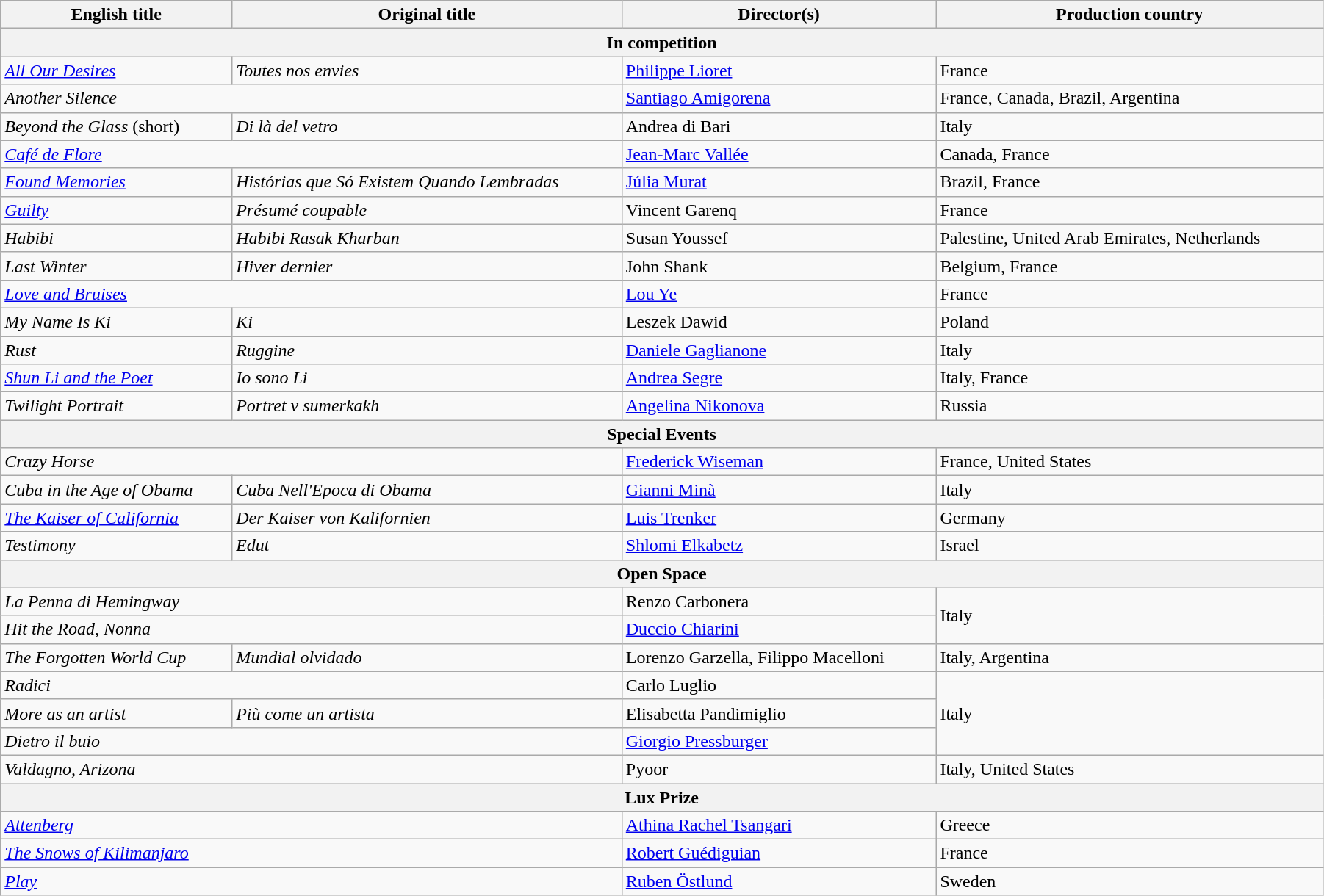<table class="wikitable" style="width:95%; margin-bottom:0px">
<tr>
<th>English title</th>
<th>Original title</th>
<th>Director(s)</th>
<th>Production country</th>
</tr>
<tr>
<th colspan=4>In competition</th>
</tr>
<tr>
<td><em><a href='#'>All Our Desires</a></em></td>
<td><em>Toutes nos envies</em></td>
<td data-sort-value="Lioret"><a href='#'>Philippe Lioret</a></td>
<td>France</td>
</tr>
<tr>
<td colspan=2><em>Another Silence</em></td>
<td data-sort-value="Amigorena"><a href='#'>Santiago Amigorena</a></td>
<td>France, Canada, Brazil, Argentina</td>
</tr>
<tr>
<td><em>Beyond the Glass</em> (short)</td>
<td><em>Di là del vetro</em></td>
<td data-sort-value="Bari">Andrea di Bari</td>
<td>Italy</td>
</tr>
<tr>
<td colspan=2><em><a href='#'>Café de Flore</a></em></td>
<td data-sort-value="Vallée"><a href='#'>Jean-Marc Vallée</a></td>
<td>Canada, France</td>
</tr>
<tr>
<td><em><a href='#'>Found Memories</a></em></td>
<td><em>Histórias que Só Existem Quando Lembradas</em></td>
<td data-sort-value="Murat"><a href='#'>Júlia Murat</a></td>
<td>Brazil, France</td>
</tr>
<tr>
<td><em><a href='#'>Guilty</a></em></td>
<td><em>Présumé coupable</em></td>
<td data-sort-value="Garenq">Vincent Garenq</td>
<td>France</td>
</tr>
<tr>
<td><em>Habibi</em></td>
<td><em>Habibi Rasak Kharban</em></td>
<td data-sort-value="Youssef">Susan Youssef</td>
<td>Palestine, United Arab Emirates, Netherlands</td>
</tr>
<tr>
<td><em>Last Winter</em></td>
<td><em>Hiver dernier</em></td>
<td data-sort-value="Shank">John Shank</td>
<td>Belgium, France</td>
</tr>
<tr>
<td colspan=2><em><a href='#'>Love and Bruises</a></em></td>
<td data-sort-value="Ye"><a href='#'>Lou Ye</a></td>
<td>France</td>
</tr>
<tr>
<td><em>My Name Is Ki</em></td>
<td><em>Ki</em></td>
<td data-sort-value="Dawid">Leszek Dawid</td>
<td>Poland</td>
</tr>
<tr>
<td><em>Rust</em></td>
<td><em>Ruggine</em></td>
<td data-sort-value="Gaglianone"><a href='#'>Daniele Gaglianone</a></td>
<td>Italy</td>
</tr>
<tr>
<td><em><a href='#'>Shun Li and the Poet</a></em></td>
<td><em>Io sono Li</em></td>
<td data-sort-value="Segre"><a href='#'>Andrea Segre</a></td>
<td>Italy, France</td>
</tr>
<tr>
<td><em>Twilight Portrait</em></td>
<td><em>Portret v sumerkakh</em></td>
<td data-sort-value="Nikonova"><a href='#'>Angelina Nikonova</a></td>
<td>Russia</td>
</tr>
<tr>
<th colspan="4">Special Events</th>
</tr>
<tr>
<td colspan="2"><em>Crazy Horse</em></td>
<td><a href='#'>Frederick Wiseman</a></td>
<td>France, United States</td>
</tr>
<tr>
<td><em>Cuba in the Age of Obama</em></td>
<td><em>Cuba Nell'Epoca di Obama</em></td>
<td><a href='#'>Gianni Minà</a></td>
<td>Italy</td>
</tr>
<tr>
<td><em><a href='#'>The Kaiser of California</a></em></td>
<td><em>Der Kaiser von Kalifornien</em></td>
<td><a href='#'>Luis Trenker</a></td>
<td>Germany</td>
</tr>
<tr>
<td><em>Testimony</em></td>
<td><em>Edut</em></td>
<td><a href='#'>Shlomi Elkabetz</a></td>
<td>Israel</td>
</tr>
<tr>
<th colspan="4">Open Space</th>
</tr>
<tr>
<td colspan="2"><em>La Penna di Hemingway</em></td>
<td>Renzo Carbonera</td>
<td rowspan="2">Italy</td>
</tr>
<tr>
<td colspan="2"><em>Hit the Road, Nonna</em></td>
<td><a href='#'>Duccio Chiarini</a></td>
</tr>
<tr>
<td><em>The Forgotten World Cup</em></td>
<td><em>Mundial olvidado</em></td>
<td>Lorenzo Garzella, Filippo Macelloni</td>
<td>Italy, Argentina</td>
</tr>
<tr>
<td colspan="2"><em>Radici</em></td>
<td>Carlo Luglio</td>
<td rowspan="3">Italy</td>
</tr>
<tr>
<td><em>More as an artist</em></td>
<td><em>Più come un artista</em></td>
<td>Elisabetta Pandimiglio</td>
</tr>
<tr>
<td colspan="2"><em>Dietro il buio</em></td>
<td><a href='#'>Giorgio Pressburger</a></td>
</tr>
<tr>
<td colspan="2"><em>Valdagno, Arizona</em></td>
<td>Pyoor</td>
<td>Italy, United States</td>
</tr>
<tr>
<th colspan="4">Lux Prize</th>
</tr>
<tr>
<td colspan="2"><em><a href='#'>Attenberg</a></em></td>
<td><a href='#'>Athina Rachel Tsangari</a></td>
<td>Greece</td>
</tr>
<tr>
<td colspan="2"><em><a href='#'>The Snows of Kilimanjaro</a></em></td>
<td><a href='#'>Robert Guédiguian</a></td>
<td>France</td>
</tr>
<tr>
<td colspan="2"><em><a href='#'>Play</a></em></td>
<td><a href='#'>Ruben Östlund</a></td>
<td>Sweden</td>
</tr>
</table>
